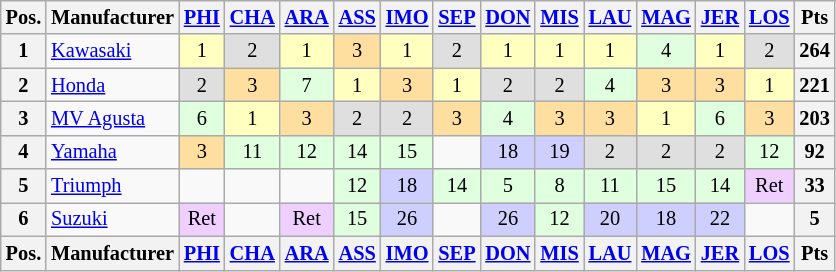<table class="wikitable" style="font-size: 85%; text-align: center">
<tr valign="top">
<th valign="middle">Pos.</th>
<th valign="middle">Manufacturer</th>
<th><a href='#'>PHI</a><br></th>
<th><a href='#'>CHA</a><br></th>
<th><a href='#'>ARA</a><br></th>
<th><a href='#'>ASS</a><br></th>
<th><a href='#'>IMO</a><br></th>
<th><a href='#'>SEP</a><br></th>
<th><a href='#'>DON</a><br></th>
<th><a href='#'>MIS</a><br></th>
<th><a href='#'>LAU</a><br></th>
<th><a href='#'>MAG</a><br></th>
<th><a href='#'>JER</a><br></th>
<th><a href='#'>LOS</a><br></th>
<th valign="middle">Pts</th>
</tr>
<tr>
<th>1</th>
<td align=left> <a href='#'>Kawasaki</a></td>
<td style="background:#ffffbf;">1</td>
<td style="background:#dfdfdf;">2</td>
<td style="background:#ffffbf;">1</td>
<td style="background:#ffdf9f;">3</td>
<td style="background:#ffffbf;">1</td>
<td style="background:#dfdfdf;">2</td>
<td style="background:#ffffbf;">1</td>
<td style="background:#ffffbf;">1</td>
<td style="background:#ffffbf;">1</td>
<td style="background:#dfffdf;">4</td>
<td style="background:#ffffbf;">1</td>
<td style="background:#dfdfdf;">2</td>
<th>264</th>
</tr>
<tr>
<th>2</th>
<td align=left> <a href='#'>Honda</a></td>
<td style="background:#dfdfdf;">2</td>
<td style="background:#ffdf9f;">3</td>
<td style="background:#dfffdf;">7</td>
<td style="background:#ffffbf;">1</td>
<td style="background:#ffdf9f;">3</td>
<td style="background:#ffffbf;">1</td>
<td style="background:#dfdfdf;">2</td>
<td style="background:#dfdfdf;">2</td>
<td style="background:#dfffdf;">4</td>
<td style="background:#ffdf9f;">3</td>
<td style="background:#ffdf9f;">3</td>
<td style="background:#ffffbf;">1</td>
<th>221</th>
</tr>
<tr>
<th>3</th>
<td align=left> <a href='#'>MV Agusta</a></td>
<td style="background:#dfffdf;">6</td>
<td style="background:#ffffbf;">1</td>
<td style="background:#ffdf9f;">3</td>
<td style="background:#dfdfdf;">2</td>
<td style="background:#dfdfdf;">2</td>
<td style="background:#ffdf9f;">3</td>
<td style="background:#dfffdf;">4</td>
<td style="background:#ffdf9f;">3</td>
<td style="background:#ffdf9f;">3</td>
<td style="background:#ffffbf;">1</td>
<td style="background:#dfffdf;">6</td>
<td style="background:#ffdf9f;">3</td>
<th>203</th>
</tr>
<tr>
<th>4</th>
<td align=left> <a href='#'>Yamaha</a></td>
<td style="background:#ffdf9f;">3</td>
<td style="background:#dfffdf;">11</td>
<td style="background:#dfffdf;">12</td>
<td style="background:#dfffdf;">14</td>
<td style="background:#dfffdf;">15</td>
<td></td>
<td style="background:#cfcfff;">18</td>
<td style="background:#cfcfff;">19</td>
<td style="background:#dfdfdf;">2</td>
<td style="background:#dfdfdf;">2</td>
<td style="background:#dfdfdf;">2</td>
<td style="background:#dfffdf;">12</td>
<th>92</th>
</tr>
<tr>
<th>5</th>
<td align=left> <a href='#'>Triumph</a></td>
<td></td>
<td></td>
<td></td>
<td style="background:#dfffdf;">12</td>
<td style="background:#cfcfff;">18</td>
<td style="background:#dfffdf;">14</td>
<td style="background:#dfffdf;">5</td>
<td style="background:#dfffdf;">8</td>
<td style="background:#dfffdf;">11</td>
<td style="background:#dfffdf;">15</td>
<td style="background:#dfffdf;">14</td>
<td style="background:#efcfff;">Ret</td>
<th>33</th>
</tr>
<tr>
<th>6</th>
<td align=left> <a href='#'>Suzuki</a></td>
<td style="background:#efcfff;">Ret</td>
<td></td>
<td style="background:#efcfff;">Ret</td>
<td style="background:#dfffdf;">15</td>
<td style="background:#cfcfff;">26</td>
<td></td>
<td style="background:#cfcfff;">26</td>
<td style="background:#dfffdf;">12</td>
<td style="background:#cfcfff;">20</td>
<td style="background:#cfcfff;">18</td>
<td style="background:#cfcfff;">22</td>
<td></td>
<th>5</th>
</tr>
<tr valign="top">
<th valign="middle">Pos.</th>
<th valign="middle">Manufacturer</th>
<th><a href='#'>PHI</a><br></th>
<th><a href='#'>CHA</a><br></th>
<th><a href='#'>ARA</a><br></th>
<th><a href='#'>ASS</a><br></th>
<th><a href='#'>IMO</a><br></th>
<th><a href='#'>SEP</a><br></th>
<th><a href='#'>DON</a><br></th>
<th><a href='#'>MIS</a><br></th>
<th><a href='#'>LAU</a><br></th>
<th><a href='#'>MAG</a><br></th>
<th><a href='#'>JER</a><br></th>
<th><a href='#'>LOS</a><br></th>
<th valign="middle">Pts</th>
</tr>
</table>
